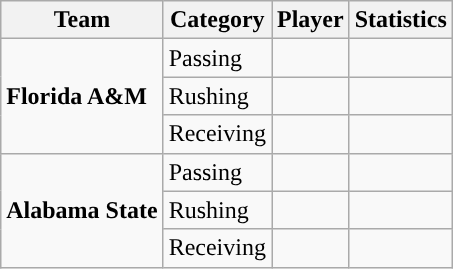<table class="wikitable" style="float: right;">
<tr>
<th>Team</th>
<th>Category</th>
<th>Player</th>
<th>Statistics</th>
</tr>
<tr>
<td rowspan=3><strong>Florida A&M</strong></td>
<td>Passing</td>
<td></td>
<td></td>
</tr>
<tr>
<td>Rushing</td>
<td></td>
<td></td>
</tr>
<tr>
<td>Receiving</td>
<td></td>
<td></td>
</tr>
<tr>
<td rowspan=3><strong>Alabama State</strong></td>
<td>Passing</td>
<td></td>
<td></td>
</tr>
<tr>
<td>Rushing</td>
<td></td>
<td></td>
</tr>
<tr>
<td>Receiving</td>
<td></td>
<td></td>
</tr>
</table>
